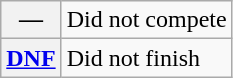<table class="wikitable">
<tr>
<th scope="row">—</th>
<td>Did not compete</td>
</tr>
<tr>
<th scope="row"><a href='#'>DNF</a></th>
<td>Did not finish</td>
</tr>
</table>
